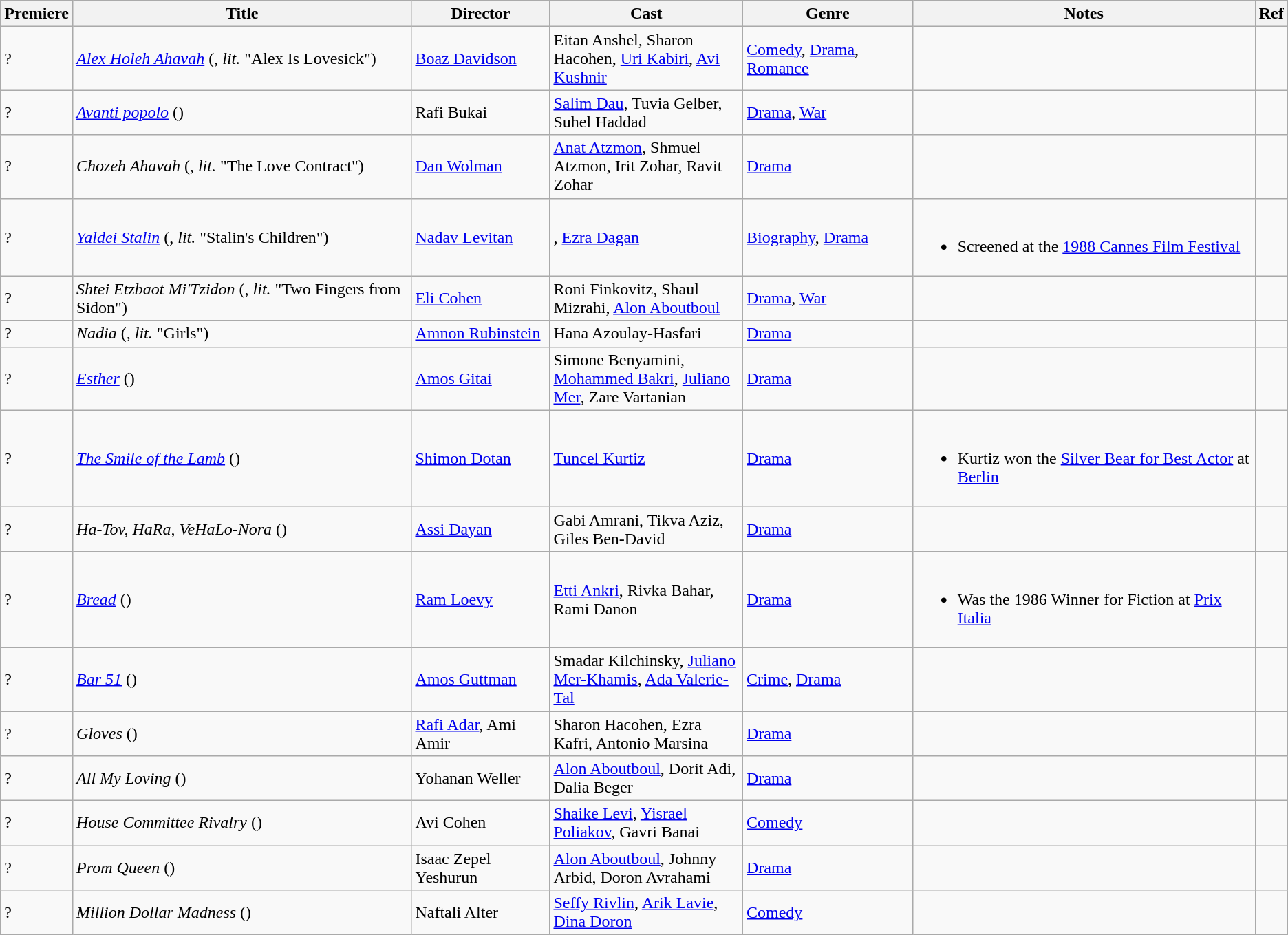<table class="wikitable">
<tr>
<th>Premiere</th>
<th>Title</th>
<th>Director</th>
<th width=15%>Cast</th>
<th>Genre</th>
<th>Notes</th>
<th>Ref</th>
</tr>
<tr>
<td>?</td>
<td><em><a href='#'>Alex Holeh Ahavah</a></em> (, <em>lit.</em> "Alex Is Lovesick")</td>
<td><a href='#'>Boaz Davidson</a></td>
<td>Eitan Anshel, Sharon Hacohen, <a href='#'>Uri Kabiri</a>, <a href='#'>Avi Kushnir</a></td>
<td><a href='#'>Comedy</a>, <a href='#'>Drama</a>, <a href='#'>Romance</a></td>
<td></td>
<td></td>
</tr>
<tr>
<td>?</td>
<td><em><a href='#'>Avanti popolo</a></em> ()</td>
<td>Rafi Bukai</td>
<td><a href='#'>Salim Dau</a>, Tuvia Gelber, Suhel Haddad</td>
<td><a href='#'>Drama</a>, <a href='#'>War</a></td>
<td></td>
<td></td>
</tr>
<tr>
<td>?</td>
<td><em>Chozeh Ahavah</em> (, <em>lit.</em> "The Love Contract")</td>
<td><a href='#'>Dan Wolman</a></td>
<td><a href='#'>Anat Atzmon</a>, Shmuel Atzmon, Irit Zohar, Ravit Zohar</td>
<td><a href='#'>Drama</a></td>
<td></td>
<td></td>
</tr>
<tr>
<td>?</td>
<td><em><a href='#'>Yaldei Stalin</a></em> (, <em>lit.</em> "Stalin's Children")</td>
<td><a href='#'>Nadav Levitan</a></td>
<td>, <a href='#'>Ezra Dagan</a></td>
<td><a href='#'>Biography</a>, <a href='#'>Drama</a></td>
<td><br><ul><li>Screened at the <a href='#'>1988 Cannes Film Festival</a></li></ul></td>
<td></td>
</tr>
<tr>
<td>?</td>
<td><em>Shtei Etzbaot Mi'Tzidon</em> (, <em>lit.</em> "Two Fingers from Sidon")</td>
<td><a href='#'>Eli Cohen</a></td>
<td>Roni Finkovitz, Shaul Mizrahi, <a href='#'>Alon Aboutboul</a></td>
<td><a href='#'>Drama</a>, <a href='#'>War</a></td>
<td></td>
<td></td>
</tr>
<tr>
<td>?</td>
<td><em>Nadia</em> (, <em>lit.</em> "Girls")</td>
<td><a href='#'>Amnon Rubinstein</a></td>
<td>Hana Azoulay-Hasfari</td>
<td><a href='#'>Drama</a></td>
<td></td>
<td></td>
</tr>
<tr>
<td>?</td>
<td><em><a href='#'>Esther</a></em> ()</td>
<td><a href='#'>Amos Gitai</a></td>
<td>Simone Benyamini, <a href='#'>Mohammed Bakri</a>, <a href='#'>Juliano Mer</a>, Zare Vartanian</td>
<td><a href='#'>Drama</a></td>
<td></td>
<td></td>
</tr>
<tr>
<td>?</td>
<td><em><a href='#'>The Smile of the Lamb</a></em> ()</td>
<td><a href='#'>Shimon Dotan</a></td>
<td><a href='#'>Tuncel Kurtiz</a></td>
<td><a href='#'>Drama</a></td>
<td><br><ul><li>Kurtiz won the <a href='#'>Silver Bear for Best Actor</a> at <a href='#'>Berlin</a></li></ul></td>
<td></td>
</tr>
<tr>
<td>?</td>
<td><em>Ha-Tov, HaRa, VeHaLo-Nora</em> ()</td>
<td><a href='#'>Assi Dayan</a></td>
<td>Gabi Amrani, Tikva Aziz, Giles Ben-David</td>
<td><a href='#'>Drama</a></td>
<td></td>
<td></td>
</tr>
<tr>
<td>?</td>
<td><em><a href='#'>Bread</a></em> ()</td>
<td><a href='#'>Ram Loevy</a></td>
<td><a href='#'>Etti Ankri</a>, Rivka Bahar, Rami Danon</td>
<td><a href='#'>Drama</a></td>
<td><br><ul><li>Was the 1986 Winner for Fiction at <a href='#'>Prix Italia</a></li></ul></td>
<td></td>
</tr>
<tr>
<td>?</td>
<td><em><a href='#'>Bar 51</a></em> ()</td>
<td><a href='#'>Amos Guttman</a></td>
<td>Smadar Kilchinsky, <a href='#'>Juliano Mer-Khamis</a>, <a href='#'>Ada Valerie-Tal</a></td>
<td><a href='#'>Crime</a>, <a href='#'>Drama</a></td>
<td></td>
<td></td>
</tr>
<tr>
<td>?</td>
<td><em>Gloves</em> ()</td>
<td><a href='#'>Rafi Adar</a>, Ami Amir</td>
<td>Sharon Hacohen, Ezra Kafri, Antonio Marsina</td>
<td><a href='#'>Drama</a></td>
<td></td>
<td></td>
</tr>
<tr>
<td>?</td>
<td><em>All My Loving</em> ()</td>
<td>Yohanan Weller</td>
<td><a href='#'>Alon Aboutboul</a>, Dorit Adi, Dalia Beger</td>
<td><a href='#'>Drama</a></td>
<td></td>
<td></td>
</tr>
<tr>
<td>?</td>
<td><em>House Committee Rivalry</em> ()</td>
<td>Avi Cohen</td>
<td><a href='#'>Shaike Levi</a>, <a href='#'>Yisrael Poliakov</a>, Gavri Banai</td>
<td><a href='#'>Comedy</a></td>
<td></td>
<td></td>
</tr>
<tr>
<td>?</td>
<td><em>Prom Queen</em> ()</td>
<td>Isaac Zepel Yeshurun</td>
<td><a href='#'>Alon Aboutboul</a>, Johnny Arbid, Doron Avrahami</td>
<td><a href='#'>Drama</a></td>
<td></td>
<td></td>
</tr>
<tr>
<td>?</td>
<td><em>Million Dollar Madness</em> ()</td>
<td>Naftali Alter</td>
<td><a href='#'>Seffy Rivlin</a>, <a href='#'>Arik Lavie</a>, <a href='#'>Dina Doron</a></td>
<td><a href='#'>Comedy</a></td>
<td></td>
<td></td>
</tr>
</table>
